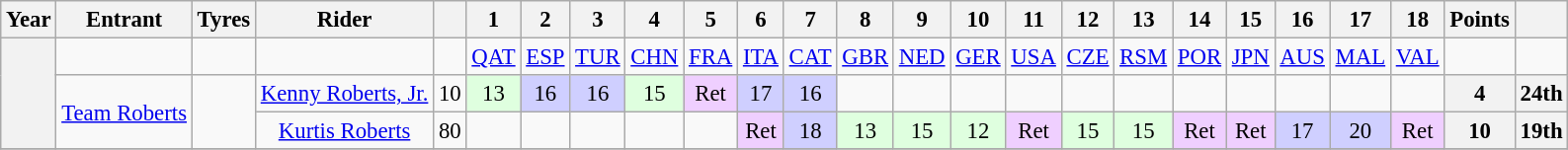<table class="wikitable" style="text-align:center; font-size:95%">
<tr>
<th>Year</th>
<th>Entrant</th>
<th>Tyres</th>
<th>Rider</th>
<th></th>
<th>1</th>
<th>2</th>
<th>3</th>
<th>4</th>
<th>5</th>
<th>6</th>
<th>7</th>
<th>8</th>
<th>9</th>
<th>10</th>
<th>11</th>
<th>12</th>
<th>13</th>
<th>14</th>
<th>15</th>
<th>16</th>
<th>17</th>
<th>18</th>
<th>Points</th>
<th></th>
</tr>
<tr>
<th rowspan="3"></th>
<td></td>
<td></td>
<td></td>
<td></td>
<td><a href='#'>QAT</a></td>
<td><a href='#'>ESP</a></td>
<td><a href='#'>TUR</a></td>
<td><a href='#'>CHN</a></td>
<td><a href='#'>FRA</a></td>
<td><a href='#'>ITA</a></td>
<td><a href='#'>CAT</a></td>
<td><a href='#'>GBR</a></td>
<td><a href='#'>NED</a></td>
<td><a href='#'>GER</a></td>
<td><a href='#'>USA</a></td>
<td><a href='#'>CZE</a></td>
<td><a href='#'>RSM</a></td>
<td><a href='#'>POR</a></td>
<td><a href='#'>JPN</a></td>
<td><a href='#'>AUS</a></td>
<td><a href='#'>MAL</a></td>
<td><a href='#'>VAL</a></td>
<td></td>
<td></td>
</tr>
<tr>
<td rowspan="2"><a href='#'>Team Roberts</a></td>
<td rowspan="2"></td>
<td><a href='#'>Kenny Roberts, Jr.</a></td>
<td>10</td>
<td style="background:#dfffdf;">13</td>
<td style="background:#cfcfff;">16</td>
<td style="background:#cfcfff;">16</td>
<td style="background:#dfffdf;">15</td>
<td style="background:#efcfff;">Ret</td>
<td style="background:#cfcfff;">17</td>
<td style="background:#cfcfff;">16</td>
<td></td>
<td></td>
<td></td>
<td></td>
<td></td>
<td></td>
<td></td>
<td></td>
<td></td>
<td></td>
<td></td>
<th>4</th>
<th>24th</th>
</tr>
<tr>
<td><a href='#'>Kurtis Roberts</a></td>
<td>80</td>
<td></td>
<td></td>
<td></td>
<td></td>
<td></td>
<td style="background:#efcfff;">Ret</td>
<td style="background:#cfcfff;">18</td>
<td style="background:#dfffdf;">13</td>
<td style="background:#dfffdf;">15</td>
<td style="background:#dfffdf;">12</td>
<td style="background:#efcfff;">Ret</td>
<td style="background:#dfffdf;">15</td>
<td style="background:#dfffdf;">15</td>
<td style="background:#efcfff;">Ret</td>
<td style="background:#efcfff;">Ret</td>
<td style="background:#cfcfff;">17</td>
<td style="background:#cfcfff;">20</td>
<td style="background:#efcfff;">Ret</td>
<th>10</th>
<th>19th</th>
</tr>
<tr>
</tr>
</table>
